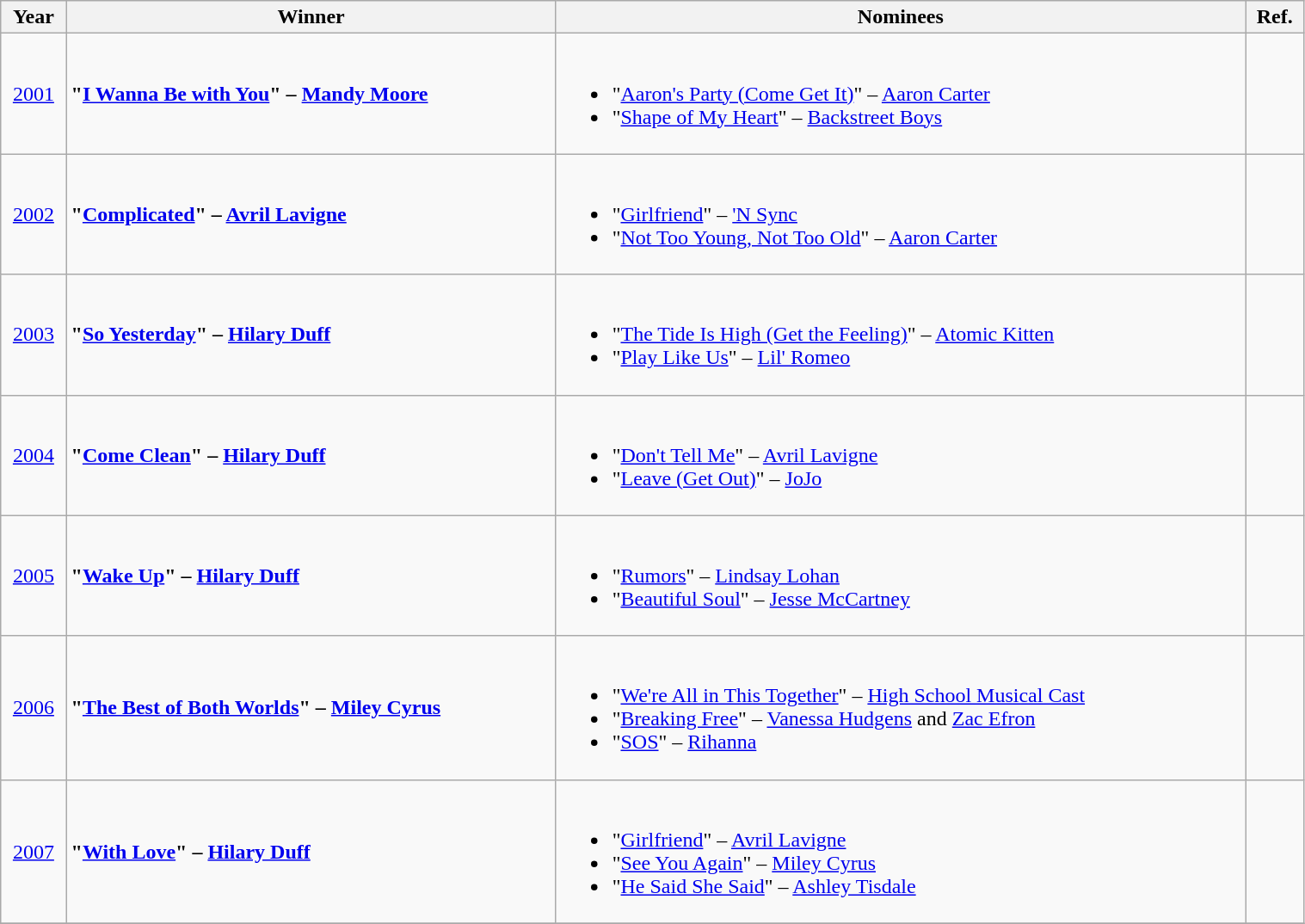<table class="wikitable" width=80%>
<tr>
<th>Year</th>
<th>Winner</th>
<th>Nominees</th>
<th>Ref.</th>
</tr>
<tr>
<td align="center"><a href='#'>2001</a></td>
<td><strong>"<a href='#'>I Wanna Be with You</a>" – <a href='#'>Mandy Moore</a></strong></td>
<td><br><ul><li>"<a href='#'>Aaron's Party (Come Get It)</a>" – <a href='#'>Aaron Carter</a></li><li>"<a href='#'>Shape of My Heart</a>" – <a href='#'>Backstreet Boys</a></li></ul></td>
<td align="center"></td>
</tr>
<tr>
<td align="center"><a href='#'>2002</a></td>
<td><strong>"<a href='#'>Complicated</a>" – <a href='#'>Avril Lavigne</a></strong></td>
<td><br><ul><li>"<a href='#'>Girlfriend</a>" – <a href='#'>'N Sync</a></li><li>"<a href='#'>Not Too Young, Not Too Old</a>" – <a href='#'>Aaron Carter</a></li></ul></td>
<td align="center"></td>
</tr>
<tr>
<td align="center"><a href='#'>2003</a></td>
<td><strong>"<a href='#'>So Yesterday</a>" – <a href='#'>Hilary Duff</a></strong></td>
<td><br><ul><li>"<a href='#'>The Tide Is High (Get the Feeling)</a>" – <a href='#'>Atomic Kitten</a></li><li>"<a href='#'>Play Like Us</a>" – <a href='#'>Lil' Romeo</a></li></ul></td>
<td align="center"></td>
</tr>
<tr>
<td align="center"><a href='#'>2004</a></td>
<td><strong>"<a href='#'>Come Clean</a>" – <a href='#'>Hilary Duff</a></strong></td>
<td><br><ul><li>"<a href='#'>Don't Tell Me</a>" – <a href='#'>Avril Lavigne</a></li><li>"<a href='#'>Leave (Get Out)</a>" – <a href='#'>JoJo</a></li></ul></td>
<td align="center"></td>
</tr>
<tr>
<td align="center"><a href='#'>2005</a></td>
<td><strong>"<a href='#'>Wake Up</a>" – <a href='#'>Hilary Duff</a></strong></td>
<td><br><ul><li>"<a href='#'>Rumors</a>" – <a href='#'>Lindsay Lohan</a></li><li>"<a href='#'>Beautiful Soul</a>" – <a href='#'>Jesse McCartney</a></li></ul></td>
<td align="center"></td>
</tr>
<tr>
<td align="center"><a href='#'>2006</a></td>
<td><strong>"<a href='#'>The Best of Both Worlds</a>" – <a href='#'>Miley Cyrus</a></strong></td>
<td><br><ul><li>"<a href='#'>We're All in This Together</a>" – <a href='#'>High School Musical Cast</a></li><li>"<a href='#'>Breaking Free</a>" – <a href='#'>Vanessa Hudgens</a> and <a href='#'>Zac Efron</a></li><li>"<a href='#'>SOS</a>" – <a href='#'>Rihanna</a></li></ul></td>
<td align="center"></td>
</tr>
<tr>
<td align="center"><a href='#'>2007</a></td>
<td><strong>"<a href='#'>With Love</a>" – <a href='#'>Hilary Duff</a></strong></td>
<td><br><ul><li>"<a href='#'>Girlfriend</a>" – <a href='#'>Avril Lavigne</a></li><li>"<a href='#'>See You Again</a>" – <a href='#'>Miley Cyrus</a></li><li>"<a href='#'>He Said She Said</a>" – <a href='#'>Ashley Tisdale</a></li></ul></td>
<td align="center"></td>
</tr>
<tr>
</tr>
</table>
